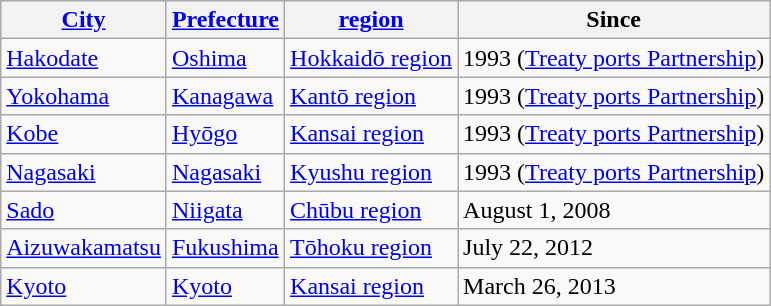<table class="wikitable">
<tr>
<th><a href='#'>City</a></th>
<th><a href='#'>Prefecture</a></th>
<th><a href='#'>region</a></th>
<th>Since</th>
</tr>
<tr>
<td><a href='#'>Hakodate</a></td>
<td><a href='#'>Oshima</a></td>
<td><a href='#'>Hokkaidō region</a></td>
<td>1993 (<a href='#'>Treaty ports Partnership</a>)</td>
</tr>
<tr>
<td><a href='#'>Yokohama</a></td>
<td><a href='#'>Kanagawa</a></td>
<td><a href='#'>Kantō region</a></td>
<td>1993 (<a href='#'>Treaty ports Partnership</a>)</td>
</tr>
<tr>
<td><a href='#'>Kobe</a></td>
<td><a href='#'>Hyōgo</a></td>
<td><a href='#'>Kansai region</a></td>
<td>1993 (<a href='#'>Treaty ports Partnership</a>)</td>
</tr>
<tr>
<td><a href='#'>Nagasaki</a></td>
<td><a href='#'>Nagasaki</a></td>
<td><a href='#'>Kyushu region</a></td>
<td>1993 (<a href='#'>Treaty ports Partnership</a>)</td>
</tr>
<tr>
<td><a href='#'>Sado</a></td>
<td><a href='#'>Niigata</a></td>
<td><a href='#'>Chūbu region</a></td>
<td>August 1, 2008</td>
</tr>
<tr>
<td><a href='#'>Aizuwakamatsu</a></td>
<td><a href='#'>Fukushima</a></td>
<td><a href='#'>Tōhoku region</a></td>
<td>July 22, 2012</td>
</tr>
<tr>
<td><a href='#'>Kyoto</a></td>
<td><a href='#'>Kyoto</a></td>
<td><a href='#'>Kansai region</a></td>
<td>March 26, 2013</td>
</tr>
</table>
